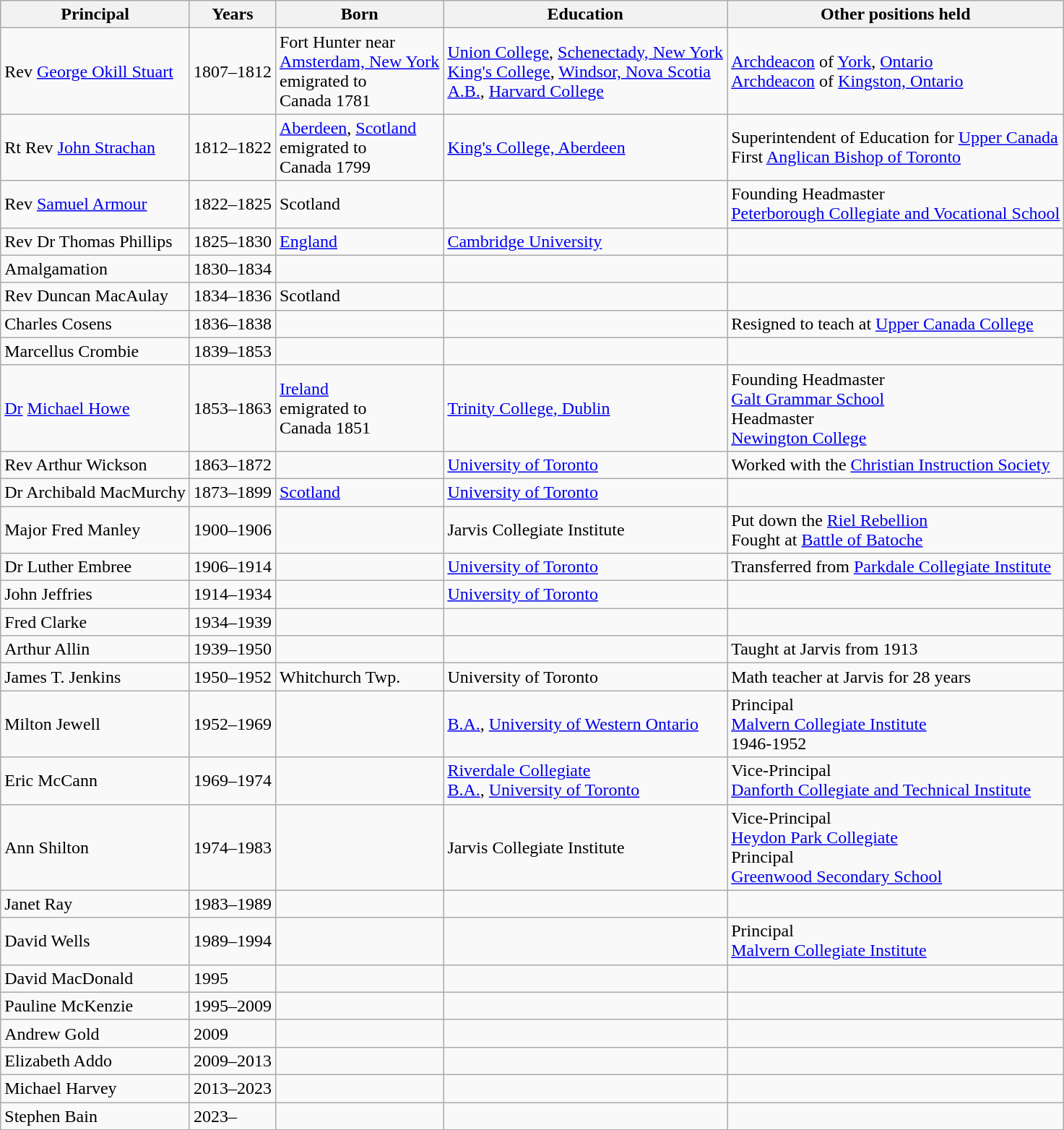<table class="wikitable">
<tr>
<th>Principal</th>
<th>Years</th>
<th>Born</th>
<th>Education</th>
<th>Other positions held</th>
</tr>
<tr>
<td>Rev <a href='#'>George Okill Stuart</a></td>
<td>1807–1812</td>
<td>Fort Hunter near<br><a href='#'>Amsterdam, New York</a><br>emigrated to<br>Canada 1781</td>
<td><a href='#'>Union College</a>, <a href='#'>Schenectady, New York</a><br><a href='#'>King's College</a>, <a href='#'>Windsor, Nova Scotia</a><br><a href='#'>A.B.</a>, <a href='#'>Harvard College</a></td>
<td><a href='#'>Archdeacon</a> of <a href='#'>York</a>, <a href='#'>Ontario</a><br><a href='#'>Archdeacon</a> of <a href='#'>Kingston, Ontario</a></td>
</tr>
<tr>
<td>Rt Rev <a href='#'>John Strachan</a></td>
<td>1812–1822</td>
<td><a href='#'>Aberdeen</a>, <a href='#'>Scotland</a><br>emigrated to<br>Canada 1799</td>
<td><a href='#'>King's College, Aberdeen</a></td>
<td>Superintendent of Education for <a href='#'>Upper Canada</a><br>First <a href='#'>Anglican Bishop of Toronto</a></td>
</tr>
<tr>
<td>Rev <a href='#'>Samuel Armour</a></td>
<td>1822–1825</td>
<td>Scotland</td>
<td></td>
<td>Founding Headmaster<br><a href='#'>Peterborough Collegiate and Vocational School</a></td>
</tr>
<tr>
<td>Rev Dr Thomas Phillips</td>
<td>1825–1830</td>
<td><a href='#'>England</a></td>
<td><a href='#'>Cambridge University</a></td>
<td></td>
</tr>
<tr>
<td>Amalgamation</td>
<td>1830–1834</td>
<td></td>
<td></td>
<td></td>
</tr>
<tr>
<td>Rev Duncan MacAulay</td>
<td>1834–1836</td>
<td>Scotland</td>
<td></td>
<td></td>
</tr>
<tr>
<td>Charles Cosens</td>
<td>1836–1838</td>
<td></td>
<td></td>
<td>Resigned to teach at <a href='#'>Upper Canada College</a></td>
</tr>
<tr>
<td>Marcellus Crombie</td>
<td>1839–1853</td>
<td></td>
<td></td>
<td></td>
</tr>
<tr>
<td><a href='#'>Dr</a> <a href='#'>Michael Howe</a></td>
<td>1853–1863</td>
<td><a href='#'>Ireland</a><br>emigrated to<br>Canada 1851</td>
<td><a href='#'>Trinity College, Dublin</a></td>
<td>Founding Headmaster<br><a href='#'>Galt Grammar School</a><br>Headmaster<br><a href='#'>Newington College</a></td>
</tr>
<tr>
<td>Rev Arthur Wickson</td>
<td>1863–1872</td>
<td></td>
<td><a href='#'>University of Toronto</a></td>
<td>Worked with the <a href='#'>Christian Instruction Society</a></td>
</tr>
<tr>
<td>Dr Archibald MacMurchy</td>
<td>1873–1899</td>
<td><a href='#'>Scotland</a></td>
<td><a href='#'>University of Toronto</a></td>
<td></td>
</tr>
<tr>
<td>Major Fred Manley</td>
<td>1900–1906</td>
<td></td>
<td>Jarvis Collegiate Institute</td>
<td>Put down the <a href='#'>Riel Rebellion</a><br>Fought at <a href='#'>Battle of Batoche</a></td>
</tr>
<tr>
<td>Dr Luther Embree</td>
<td>1906–1914</td>
<td></td>
<td><a href='#'>University of Toronto</a></td>
<td>Transferred from <a href='#'>Parkdale Collegiate Institute</a></td>
</tr>
<tr>
<td>John Jeffries</td>
<td>1914–1934</td>
<td></td>
<td><a href='#'>University of Toronto</a></td>
<td></td>
</tr>
<tr>
<td>Fred Clarke</td>
<td>1934–1939</td>
<td></td>
<td></td>
<td></td>
</tr>
<tr>
<td>Arthur Allin</td>
<td>1939–1950</td>
<td></td>
<td></td>
<td>Taught at Jarvis from 1913</td>
</tr>
<tr>
<td>James T. Jenkins</td>
<td>1950–1952</td>
<td>Whitchurch Twp.</td>
<td>University of Toronto</td>
<td>Math teacher at Jarvis for 28 years</td>
</tr>
<tr>
<td>Milton Jewell</td>
<td>1952–1969</td>
<td></td>
<td><a href='#'>B.A.</a>, <a href='#'>University of Western Ontario</a></td>
<td>Principal<br><a href='#'>Malvern Collegiate Institute</a><br>1946-1952</td>
</tr>
<tr>
<td>Eric McCann</td>
<td>1969–1974</td>
<td></td>
<td><a href='#'>Riverdale Collegiate</a><br><a href='#'>B.A.</a>, <a href='#'>University of Toronto</a></td>
<td>Vice-Principal<br><a href='#'>Danforth Collegiate and Technical Institute</a></td>
</tr>
<tr>
<td>Ann Shilton</td>
<td>1974–1983</td>
<td></td>
<td>Jarvis Collegiate Institute</td>
<td>Vice-Principal<br><a href='#'>Heydon Park Collegiate</a><br>Principal<br><a href='#'>Greenwood Secondary School</a></td>
</tr>
<tr>
<td>Janet Ray</td>
<td>1983–1989</td>
<td></td>
<td></td>
<td></td>
</tr>
<tr>
<td>David Wells</td>
<td>1989–1994</td>
<td></td>
<td></td>
<td>Principal<br><a href='#'>Malvern Collegiate Institute</a></td>
</tr>
<tr>
<td>David MacDonald</td>
<td>1995</td>
<td></td>
<td></td>
<td></td>
</tr>
<tr>
<td>Pauline McKenzie</td>
<td>1995–2009</td>
<td></td>
<td></td>
<td></td>
</tr>
<tr>
<td>Andrew Gold</td>
<td>2009</td>
<td></td>
<td></td>
<td></td>
</tr>
<tr>
<td>Elizabeth Addo</td>
<td>2009–2013</td>
<td></td>
<td></td>
<td></td>
</tr>
<tr>
<td>Michael Harvey</td>
<td>2013–2023</td>
<td></td>
<td></td>
<td></td>
</tr>
<tr>
<td>Stephen Bain</td>
<td>2023–</td>
<td></td>
<td></td>
<td></td>
</tr>
</table>
